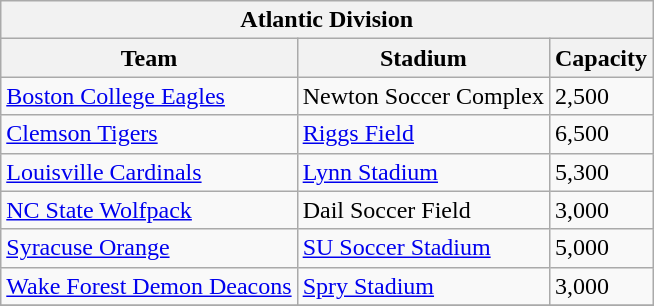<table class="wikitable" style="text-align:left">
<tr>
<th colspan=3>Atlantic Division</th>
</tr>
<tr>
<th>Team</th>
<th>Stadium</th>
<th>Capacity</th>
</tr>
<tr>
<td><a href='#'>Boston College Eagles</a></td>
<td>Newton Soccer Complex</td>
<td>2,500</td>
</tr>
<tr>
<td><a href='#'>Clemson Tigers</a></td>
<td><a href='#'>Riggs Field</a></td>
<td>6,500</td>
</tr>
<tr>
<td><a href='#'>Louisville Cardinals</a></td>
<td><a href='#'>Lynn Stadium</a></td>
<td>5,300</td>
</tr>
<tr>
<td><a href='#'>NC State Wolfpack</a></td>
<td>Dail Soccer Field</td>
<td>3,000</td>
</tr>
<tr>
<td><a href='#'>Syracuse Orange</a></td>
<td><a href='#'>SU Soccer Stadium</a></td>
<td>5,000</td>
</tr>
<tr>
<td><a href='#'>Wake Forest Demon Deacons</a></td>
<td><a href='#'>Spry Stadium</a></td>
<td>3,000</td>
</tr>
<tr>
</tr>
</table>
